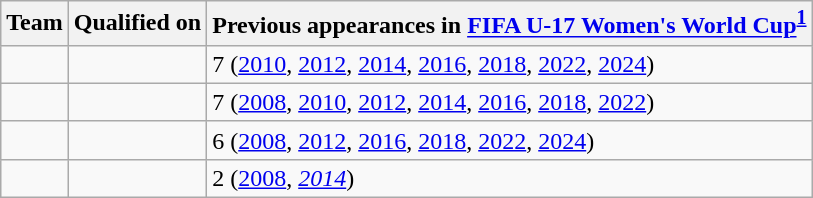<table class="wikitable sortable">
<tr>
<th>Team</th>
<th>Qualified on</th>
<th data-sort-type="number">Previous appearances in <a href='#'>FIFA U-17 Women's World Cup</a><sup><strong><a href='#'>1</a></strong></sup></th>
</tr>
<tr>
<td></td>
<td></td>
<td>7 (<a href='#'>2010</a>, <a href='#'>2012</a>, <a href='#'>2014</a>, <a href='#'>2016</a>, <a href='#'>2018</a>, <a href='#'>2022</a>, <a href='#'>2024</a>)</td>
</tr>
<tr>
<td></td>
<td></td>
<td>7 (<a href='#'>2008</a>, <a href='#'>2010</a>, <a href='#'>2012</a>, <a href='#'>2014</a>, <a href='#'>2016</a>, <a href='#'>2018</a>, <a href='#'>2022</a>)</td>
</tr>
<tr>
<td></td>
<td></td>
<td>6 (<a href='#'>2008</a>, <a href='#'>2012</a>, <a href='#'>2016</a>, <a href='#'>2018</a>, <a href='#'>2022</a>, <a href='#'>2024</a>)</td>
</tr>
<tr>
<td></td>
<td></td>
<td>2 (<a href='#'>2008</a>, <em><a href='#'>2014</a></em>)</td>
</tr>
</table>
